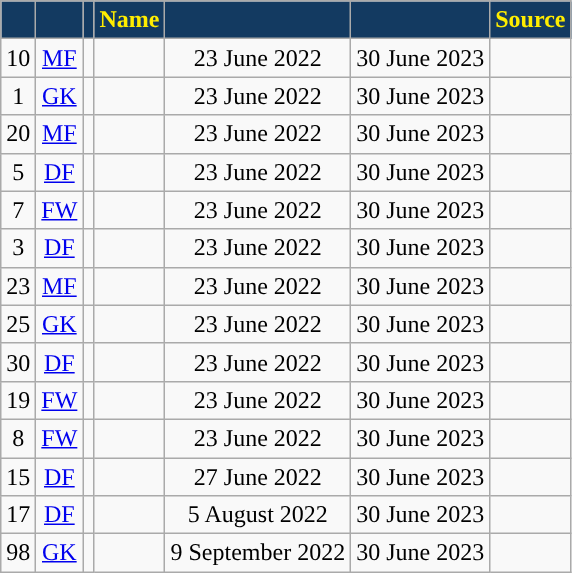<table class="wikitable plainrowheaders sortable" style="text-align:center">
<tr>
<th style="background:#133A61; color:#FFED00; "></th>
<th style="background:#133A61; color:#FFED00; "></th>
<th style="background:#133A61; color:#FFED00; "></th>
<th style="background:#133A61; color:#FFED00; "><strong>Name</strong></th>
<th style="background:#133A61; color:#FFED00; "></th>
<th style="background:#133A61; color:#FFED00; "></th>
<th style="background:#133A61; color:#FFED00; "><strong>Source</strong></th>
</tr>
<tr>
<td style="text-align:center;">10</td>
<td style="text-align:center;"><a href='#'>MF</a></td>
<td style="text-align:center;"></td>
<td></td>
<td>23 June 2022</td>
<td>30 June 2023</td>
<td style="text-align:center;"></td>
</tr>
<tr>
<td style="text-align:center;">1</td>
<td style="text-align:center;"><a href='#'>GK</a></td>
<td style="text-align:center;"></td>
<td></td>
<td>23 June 2022</td>
<td>30 June 2023</td>
<td style="text-align:center;"></td>
</tr>
<tr>
<td style="text-align:center;">20</td>
<td style="text-align:center;"><a href='#'>MF</a></td>
<td style="text-align:center;"></td>
<td></td>
<td>23 June 2022</td>
<td>30 June 2023</td>
<td style="text-align:center;"></td>
</tr>
<tr>
<td style="text-align:center;">5</td>
<td style="text-align:center;"><a href='#'>DF</a></td>
<td style="text-align:center;"></td>
<td></td>
<td>23 June 2022</td>
<td>30 June 2023</td>
<td style="text-align:center;"></td>
</tr>
<tr>
<td style="text-align:center;">7</td>
<td style="text-align:center;"><a href='#'>FW</a></td>
<td style="text-align:center;"></td>
<td></td>
<td>23 June 2022</td>
<td>30 June 2023</td>
<td style="text-align:center;"></td>
</tr>
<tr>
<td style="text-align:center;">3</td>
<td style="text-align:center;"><a href='#'>DF</a></td>
<td style="text-align:center;"></td>
<td></td>
<td>23 June 2022</td>
<td>30 June 2023</td>
<td style="text-align:center;"></td>
</tr>
<tr>
<td style="text-align:center;">23</td>
<td style="text-align:center;"><a href='#'>MF</a></td>
<td style="text-align:center;"></td>
<td></td>
<td>23 June 2022</td>
<td>30 June 2023</td>
<td style="text-align:center;"></td>
</tr>
<tr>
<td style="text-align:center;">25</td>
<td style="text-align:center;"><a href='#'>GK</a></td>
<td style="text-align:center;"></td>
<td></td>
<td>23 June 2022</td>
<td>30 June 2023</td>
<td style="text-align:center;"></td>
</tr>
<tr>
<td style="text-align:center;">30</td>
<td style="text-align:center;"><a href='#'>DF</a></td>
<td style="text-align:center;"></td>
<td></td>
<td>23 June 2022</td>
<td>30 June 2023</td>
<td style="text-align:center;"></td>
</tr>
<tr>
<td style="text-align:center;">19</td>
<td style="text-align:center;"><a href='#'>FW</a></td>
<td style="text-align:center;"></td>
<td></td>
<td>23 June 2022</td>
<td>30 June 2023</td>
<td style="text-align:center;"></td>
</tr>
<tr>
<td style="text-align:center;">8</td>
<td style="text-align:center;"><a href='#'>FW</a></td>
<td style="text-align:center;"></td>
<td></td>
<td>23 June 2022</td>
<td>30 June 2023</td>
<td style="text-align:center;"></td>
</tr>
<tr>
<td style="text-align:center;">15</td>
<td style="text-align:center;"><a href='#'>DF</a></td>
<td style="text-align:center;"></td>
<td></td>
<td>27 June 2022</td>
<td>30 June 2023</td>
<td style="text-align:center;"></td>
</tr>
<tr>
<td style="text-align:center;">17</td>
<td style="text-align:center;"><a href='#'>DF</a></td>
<td style="text-align:center;"></td>
<td></td>
<td>5 August 2022</td>
<td>30 June 2023</td>
<td style="text-align:center;"></td>
</tr>
<tr>
<td style="text-align:center;">98</td>
<td style="text-align:center;"><a href='#'>GK</a></td>
<td style="text-align:center;"></td>
<td></td>
<td>9 September 2022</td>
<td>30 June 2023</td>
<td style="text-align:center;"></td>
</tr>
</table>
